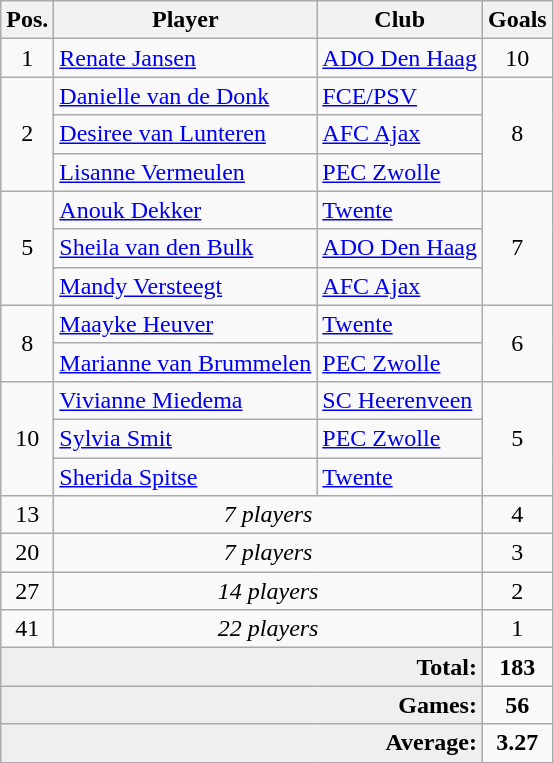<table class="wikitable">
<tr>
<th>Pos.</th>
<th>Player</th>
<th>Club</th>
<th>Goals</th>
</tr>
<tr>
<td rowspan="1" style="text-align:center;">1</td>
<td> <a href='#'>Renate Jansen</a></td>
<td><a href='#'>ADO Den Haag</a></td>
<td rowspan="1" style="text-align:center;">10</td>
</tr>
<tr>
<td rowspan="3" style="text-align:center;">2</td>
<td> <a href='#'>Danielle van de Donk</a></td>
<td><a href='#'>FCE/PSV</a></td>
<td rowspan="3" style="text-align:center;">8</td>
</tr>
<tr>
<td> <a href='#'>Desiree van Lunteren</a></td>
<td><a href='#'>AFC Ajax</a></td>
</tr>
<tr>
<td> <a href='#'>Lisanne Vermeulen</a></td>
<td><a href='#'>PEC Zwolle</a></td>
</tr>
<tr>
<td rowspan="3" style="text-align:center;">5</td>
<td> <a href='#'>Anouk Dekker</a></td>
<td><a href='#'>Twente</a></td>
<td rowspan="3" style="text-align:center;">7</td>
</tr>
<tr>
<td> <a href='#'>Sheila van den Bulk</a></td>
<td><a href='#'>ADO Den Haag</a></td>
</tr>
<tr>
<td> <a href='#'>Mandy Versteegt</a></td>
<td><a href='#'>AFC Ajax</a></td>
</tr>
<tr>
<td rowspan="2" style="text-align:center;">8</td>
<td> <a href='#'>Maayke Heuver</a></td>
<td><a href='#'>Twente</a></td>
<td rowspan="2" style="text-align:center;">6</td>
</tr>
<tr>
<td> <a href='#'>Marianne van Brummelen</a></td>
<td><a href='#'>PEC Zwolle</a></td>
</tr>
<tr>
<td rowspan="3" style="text-align:center;">10</td>
<td> <a href='#'>Vivianne Miedema</a></td>
<td><a href='#'>SC Heerenveen</a></td>
<td rowspan="3" style="text-align:center;">5</td>
</tr>
<tr>
<td> <a href='#'>Sylvia Smit</a></td>
<td><a href='#'>PEC Zwolle</a></td>
</tr>
<tr>
<td> <a href='#'>Sherida Spitse</a></td>
<td><a href='#'>Twente</a></td>
</tr>
<tr>
<td rowspan=1 align="center">13</td>
<td colspan=2 align="center"><em>7 players</em></td>
<td rowspan=1 align="center">4</td>
</tr>
<tr>
<td rowspan=1 align="center">20</td>
<td colspan=2 align="center"><em>7 players</em></td>
<td rowspan=1 align="center">3</td>
</tr>
<tr>
<td rowspan=1 align="center">27</td>
<td colspan=2 align="center"><em>14 players</em></td>
<td rowspan=1 align="center">2</td>
</tr>
<tr>
<td rowspan=1 align="center">41</td>
<td colspan=2 align="center"><em>22 players</em></td>
<td rowspan=1 align="center">1</td>
</tr>
<tr>
<td bgcolor="#EFEFEF" colspan=3 align="right"><strong>Total:</strong></td>
<td align="center"><strong>183</strong></td>
</tr>
<tr>
<td bgcolor="#EFEFEF" colspan=3 align="right"><strong>Games:</strong></td>
<td align="center"><strong>56</strong></td>
</tr>
<tr>
<td bgcolor="#EFEFEF" colspan=3 align="right"><strong>Average:</strong></td>
<td align="center"><strong>3.27</strong></td>
</tr>
</table>
